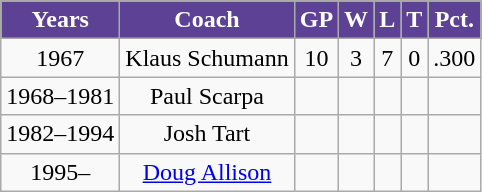<table class="wikitable" style="text-align:center">
<tr>
<th style="background:#5d4194; color:White;">Years</th>
<th style="background:#5d4194; color:White;">Coach</th>
<th style="background:#5d4194; color:White;">GP</th>
<th style="background:#5d4194; color:White;">W</th>
<th style="background:#5d4194; color:White;">L</th>
<th style="background:#5d4194; color:White;">T</th>
<th style="background:#5d4194; color:White;">Pct.</th>
</tr>
<tr>
<td>1967</td>
<td>Klaus Schumann</td>
<td>10</td>
<td>3</td>
<td>7</td>
<td>0</td>
<td>.300</td>
</tr>
<tr>
<td>1968–1981</td>
<td>Paul Scarpa</td>
<td></td>
<td></td>
<td></td>
<td></td>
<td></td>
</tr>
<tr>
<td>1982–1994</td>
<td>Josh Tart</td>
<td></td>
<td></td>
<td></td>
<td></td>
<td></td>
</tr>
<tr>
<td>1995–</td>
<td><a href='#'>Doug Allison</a></td>
<td></td>
<td></td>
<td></td>
<td></td>
<td></td>
</tr>
</table>
